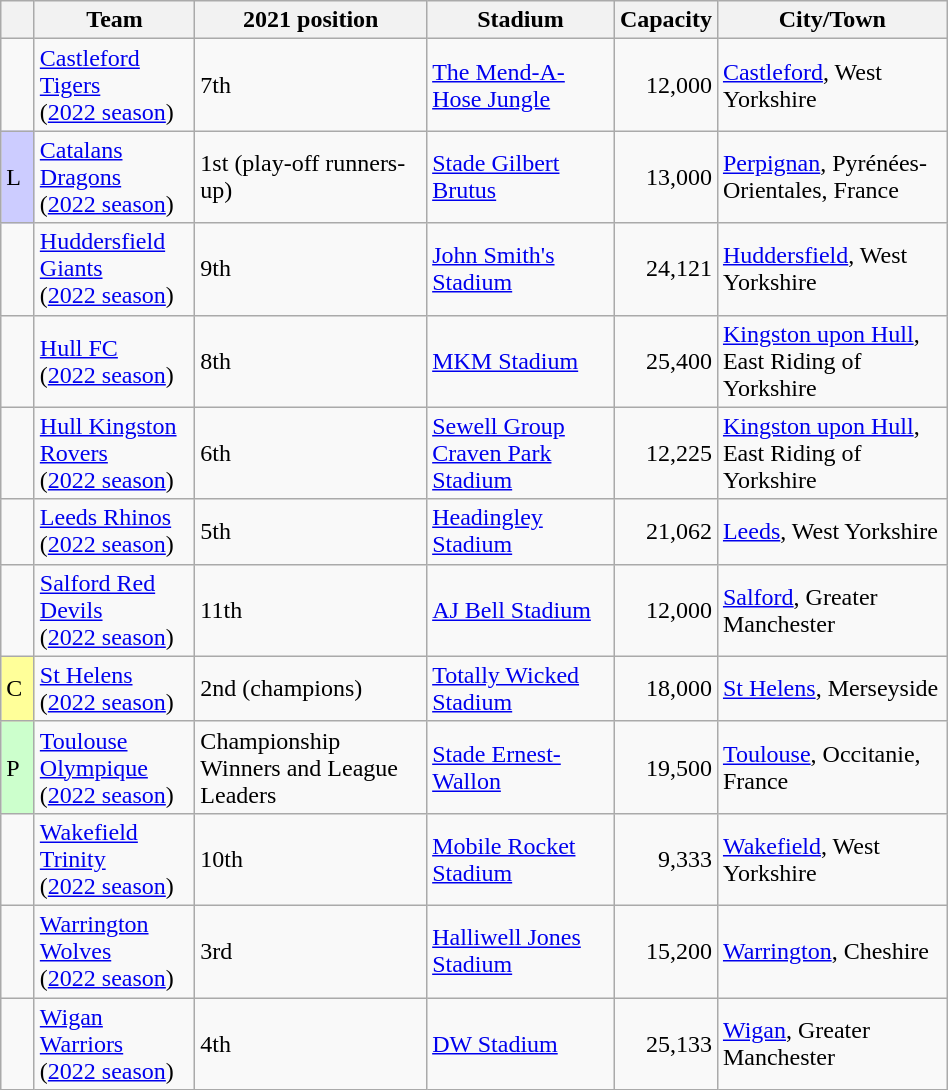<table style="width:50%;" class="wikitable sortable">
<tr>
<th></th>
<th>Team</th>
<th>2021 position</th>
<th>Stadium</th>
<th>Capacity</th>
<th>City/Town</th>
</tr>
<tr>
<td></td>
<td> <a href='#'>Castleford Tigers</a><br>(<a href='#'>2022 season</a>)</td>
<td>7th</td>
<td><a href='#'>The Mend-A-Hose Jungle</a></td>
<td style="text-align:right;">12,000</td>
<td><a href='#'>Castleford</a>, West Yorkshire</td>
</tr>
<tr>
<td style="background:#ccccff; width:15px;">L</td>
<td> <a href='#'>Catalans Dragons</a><br>(<a href='#'>2022 season</a>)</td>
<td>1st (play-off runners-up)</td>
<td><a href='#'>Stade Gilbert Brutus</a></td>
<td style="text-align:right;">13,000</td>
<td><a href='#'>Perpignan</a>, Pyrénées-Orientales, France</td>
</tr>
<tr>
<td></td>
<td> <a href='#'>Huddersfield Giants</a><br>(<a href='#'>2022 season</a>)</td>
<td>9th</td>
<td><a href='#'>John Smith's Stadium</a></td>
<td style="text-align:right;">24,121</td>
<td><a href='#'>Huddersfield</a>, West Yorkshire</td>
</tr>
<tr>
<td></td>
<td> <a href='#'>Hull FC</a><br>(<a href='#'>2022 season</a>)</td>
<td>8th</td>
<td><a href='#'>MKM Stadium</a></td>
<td style="text-align:right;">25,400</td>
<td><a href='#'>Kingston upon Hull</a>, East Riding of Yorkshire</td>
</tr>
<tr>
<td></td>
<td> <a href='#'>Hull Kingston Rovers</a><br>(<a href='#'>2022 season</a>)</td>
<td>6th</td>
<td><a href='#'>Sewell Group Craven Park Stadium</a></td>
<td style="text-align:right;">12,225</td>
<td><a href='#'>Kingston upon Hull</a>, East Riding of Yorkshire</td>
</tr>
<tr>
<td></td>
<td> <a href='#'>Leeds Rhinos</a><br>(<a href='#'>2022 season</a>)</td>
<td>5th</td>
<td><a href='#'>Headingley Stadium</a></td>
<td style="text-align:right;">21,062</td>
<td><a href='#'>Leeds</a>, West Yorkshire</td>
</tr>
<tr>
<td></td>
<td> <a href='#'>Salford Red Devils</a><br>(<a href='#'>2022 season</a>)</td>
<td>11th</td>
<td><a href='#'>AJ Bell Stadium</a></td>
<td style="text-align:right;">12,000</td>
<td><a href='#'>Salford</a>, Greater Manchester</td>
</tr>
<tr>
<td style="background:#ff9; width:15px;">C</td>
<td> <a href='#'>St Helens</a><br>(<a href='#'>2022 season</a>)</td>
<td>2nd (champions)</td>
<td><a href='#'>Totally Wicked Stadium</a></td>
<td style="text-align:right;">18,000</td>
<td><a href='#'>St Helens</a>, Merseyside</td>
</tr>
<tr>
<td style="background:#ccffcc; width:15px;">P</td>
<td> <a href='#'>Toulouse Olympique</a><br>(<a href='#'>2022 season</a>)</td>
<td>Championship Winners and League Leaders</td>
<td><a href='#'>Stade Ernest-Wallon</a></td>
<td style="text-align:right;">19,500</td>
<td><a href='#'>Toulouse</a>, Occitanie, France</td>
</tr>
<tr>
<td></td>
<td> <a href='#'>Wakefield Trinity</a><br>(<a href='#'>2022 season</a>)</td>
<td>10th</td>
<td><a href='#'>Mobile Rocket Stadium</a></td>
<td style="text-align:right;">9,333</td>
<td><a href='#'>Wakefield</a>, West Yorkshire</td>
</tr>
<tr>
<td></td>
<td> <a href='#'>Warrington Wolves</a><br>(<a href='#'>2022 season</a>)</td>
<td>3rd</td>
<td><a href='#'>Halliwell Jones Stadium</a></td>
<td style="text-align:right;">15,200</td>
<td><a href='#'>Warrington</a>, Cheshire</td>
</tr>
<tr>
<td></td>
<td> <a href='#'>Wigan Warriors</a><br>(<a href='#'>2022 season</a>)</td>
<td>4th</td>
<td><a href='#'>DW Stadium</a></td>
<td style="text-align:right;">25,133</td>
<td><a href='#'>Wigan</a>, Greater Manchester</td>
</tr>
</table>
